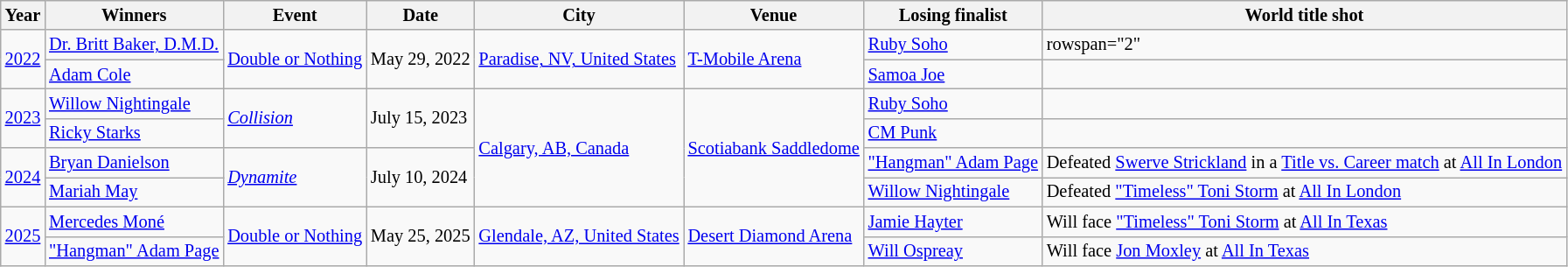<table class="wikitable" style="font-size:85%;">
<tr>
<th>Year</th>
<th>Winners</th>
<th>Event</th>
<th>Date</th>
<th>City</th>
<th>Venue</th>
<th>Losing finalist</th>
<th>World title shot</th>
</tr>
<tr>
<td rowspan=2><a href='#'>2022</a></td>
<td><a href='#'>Dr. Britt Baker, D.M.D.</a></td>
<td rowspan=2><a href='#'>Double or Nothing</a></td>
<td rowspan=2>May 29, 2022</td>
<td rowspan=2><a href='#'>Paradise, NV, United States</a></td>
<td rowspan=2><a href='#'>T-Mobile Arena</a></td>
<td><a href='#'>Ruby Soho</a></td>
<td>rowspan="2" </td>
</tr>
<tr>
<td><a href='#'>Adam Cole</a></td>
<td><a href='#'>Samoa Joe</a></td>
</tr>
<tr>
<td rowspan=2><a href='#'>2023</a></td>
<td><a href='#'>Willow Nightingale</a></td>
<td rowspan=2><em><a href='#'>Collision</a></em></td>
<td rowspan=2>July 15, 2023</td>
<td rowspan="4"><a href='#'>Calgary, AB, Canada</a></td>
<td rowspan="4"><a href='#'>Scotiabank Saddledome</a></td>
<td><a href='#'>Ruby Soho</a></td>
<td></td>
</tr>
<tr>
<td><a href='#'>Ricky Starks</a></td>
<td><a href='#'>CM Punk</a></td>
<td></td>
</tr>
<tr>
<td rowspan=2><a href='#'>2024</a></td>
<td><a href='#'>Bryan Danielson</a></td>
<td rowspan=2><em><a href='#'>Dynamite</a></em></td>
<td rowspan=2>July 10, 2024</td>
<td><a href='#'>"Hangman" Adam Page</a></td>
<td>Defeated <a href='#'>Swerve Strickland</a> in a <a href='#'>Title vs. Career match</a> at <a href='#'>All In London</a></td>
</tr>
<tr>
<td><a href='#'>Mariah May</a></td>
<td><a href='#'>Willow Nightingale</a></td>
<td>Defeated <a href='#'>"Timeless" Toni Storm</a> at <a href='#'>All In London</a></td>
</tr>
<tr>
<td rowspan="2"><a href='#'>2025</a></td>
<td><a href='#'>Mercedes Moné</a></td>
<td rowspan="2"><a href='#'>Double or Nothing</a></td>
<td rowspan="2">May 25, 2025</td>
<td rowspan="2"><a href='#'>Glendale, AZ, United States</a></td>
<td rowspan="2"><a href='#'>Desert Diamond Arena</a></td>
<td><a href='#'>Jamie Hayter</a></td>
<td>Will face <a href='#'>"Timeless" Toni Storm</a> at <a href='#'>All In Texas</a></td>
</tr>
<tr>
<td><a href='#'>"Hangman" Adam Page</a></td>
<td><a href='#'>Will Ospreay</a></td>
<td>Will face <a href='#'>Jon Moxley</a> at <a href='#'>All In Texas</a></td>
</tr>
</table>
